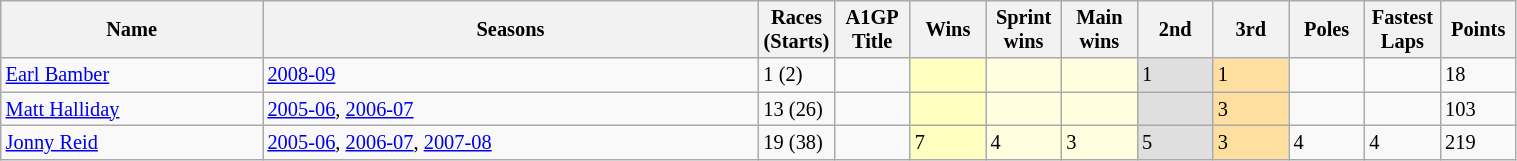<table class="wikitable sortable" style="font-size: 85%" width="80%">
<tr>
<th>Name</th>
<th>Seasons</th>
<th width="5%">Races<br>(Starts)</th>
<th width="5%">A1GP Title</th>
<th width="5%">Wins</th>
<th width="5%">Sprint<br>wins</th>
<th width="5%">Main<br>wins</th>
<th width="5%">2nd</th>
<th width="5%">3rd</th>
<th width="5%">Poles</th>
<th width="5%">Fastest<br>Laps</th>
<th width="5%">Points</th>
</tr>
<tr>
<td><a href='#'>Earl Bamber</a></td>
<td><a href='#'>2008-09</a></td>
<td>1 (2)</td>
<td></td>
<td style="background:#FFFFBF;"></td>
<td style="background:#FFFFDF;"></td>
<td style="background:#FFFFDF;"></td>
<td style="background:#DFDFDF;">1</td>
<td style="background:#FFDF9F;">1</td>
<td></td>
<td></td>
<td>18</td>
</tr>
<tr>
<td><a href='#'>Matt Halliday</a></td>
<td><a href='#'>2005-06</a>, <a href='#'>2006-07</a></td>
<td>13 (26)</td>
<td></td>
<td style="background:#FFFFBF;"></td>
<td style="background:#FFFFDF;"></td>
<td style="background:#FFFFDF;"></td>
<td style="background:#DFDFDF;"></td>
<td style="background:#FFDF9F;">3</td>
<td></td>
<td></td>
<td>103</td>
</tr>
<tr>
<td><a href='#'>Jonny Reid</a></td>
<td><a href='#'>2005-06</a>, <a href='#'>2006-07</a>, <a href='#'>2007-08</a></td>
<td>19 (38)</td>
<td></td>
<td style="background:#FFFFBF;">7</td>
<td style="background:#FFFFDF;">4</td>
<td style="background:#FFFFDF;">3</td>
<td style="background:#DFDFDF;">5</td>
<td style="background:#FFDF9F;">3</td>
<td>4</td>
<td>4</td>
<td>219</td>
</tr>
</table>
